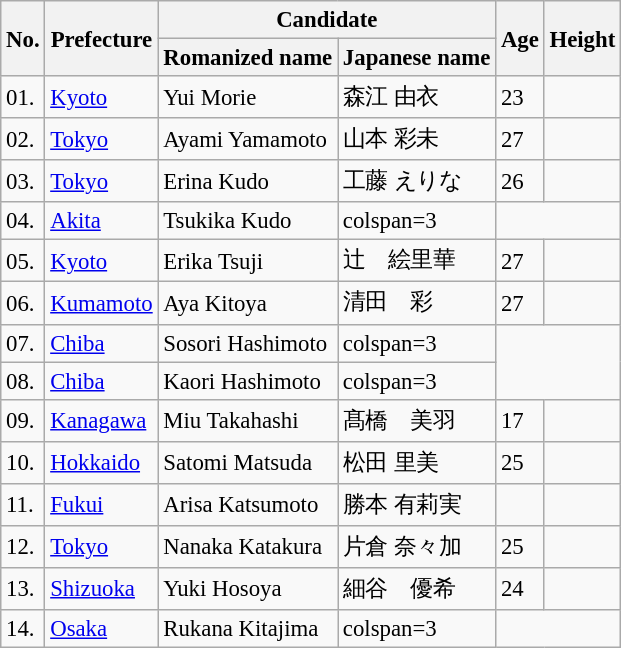<table class="wikitable" style="font-size: 95%;">
<tr>
<th rowspan=2>No.</th>
<th rowspan=2>Prefecture</th>
<th colspan=2>Candidate</th>
<th rowspan=2>Age</th>
<th rowspan=2>Height</th>
</tr>
<tr>
<th>Romanized name</th>
<th>Japanese name</th>
</tr>
<tr>
<td>01.</td>
<td><a href='#'>Kyoto</a></td>
<td>Yui Morie</td>
<td>森江 由衣</td>
<td>23</td>
<td></td>
</tr>
<tr>
<td>02.</td>
<td><a href='#'>Tokyo</a></td>
<td>Ayami Yamamoto</td>
<td>山本 彩未</td>
<td>27</td>
<td></td>
</tr>
<tr>
<td>03.</td>
<td><a href='#'>Tokyo</a></td>
<td>Erina Kudo</td>
<td>工藤 えりな</td>
<td>26</td>
<td></td>
</tr>
<tr>
<td>04.</td>
<td><a href='#'>Akita</a></td>
<td>Tsukika Kudo</td>
<td>colspan=3 </td>
</tr>
<tr>
<td>05.</td>
<td><a href='#'>Kyoto</a></td>
<td>Erika Tsuji</td>
<td>辻　絵里華</td>
<td>27</td>
<td></td>
</tr>
<tr>
<td>06.</td>
<td><a href='#'>Kumamoto</a></td>
<td>Aya Kitoya</td>
<td>清田　彩</td>
<td>27</td>
<td></td>
</tr>
<tr>
<td>07.</td>
<td><a href='#'>Chiba</a></td>
<td>Sosori Hashimoto</td>
<td>colspan=3 </td>
</tr>
<tr>
<td>08.</td>
<td><a href='#'>Chiba</a></td>
<td>Kaori Hashimoto</td>
<td>colspan=3 </td>
</tr>
<tr>
<td>09.</td>
<td><a href='#'>Kanagawa</a></td>
<td>Miu Takahashi</td>
<td>髙橋　美羽</td>
<td>17</td>
<td></td>
</tr>
<tr>
<td>10.</td>
<td><a href='#'>Hokkaido</a></td>
<td>Satomi Matsuda</td>
<td>松田 里美</td>
<td>25</td>
<td></td>
</tr>
<tr>
<td>11.</td>
<td><a href='#'>Fukui</a></td>
<td>Arisa Katsumoto</td>
<td>勝本 有莉実</td>
<td></td>
<td></td>
</tr>
<tr>
<td>12.</td>
<td><a href='#'>Tokyo</a></td>
<td>Nanaka Katakura</td>
<td>片倉 奈々加</td>
<td>25</td>
<td></td>
</tr>
<tr>
<td>13.</td>
<td><a href='#'>Shizuoka</a></td>
<td>Yuki Hosoya</td>
<td>細谷　優希</td>
<td>24</td>
<td></td>
</tr>
<tr>
<td>14.</td>
<td><a href='#'>Osaka</a></td>
<td>Rukana Kitajima</td>
<td>colspan=3 </td>
</tr>
</table>
